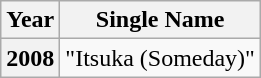<table class="wikitable">
<tr>
<th>Year</th>
<th>Single Name</th>
</tr>
<tr>
<th scope="row">2008</th>
<td>"Itsuka (Someday)"</td>
</tr>
</table>
